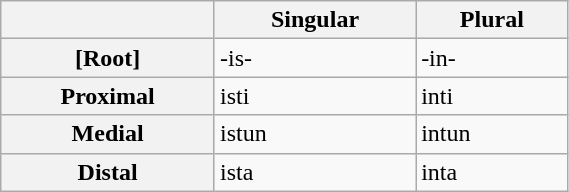<table class="wikitable" style="margin:auto:" align="center" style="text-align:center" width="30%">
<tr>
<th></th>
<th c=01>Singular</th>
<th c=02>Plural</th>
</tr>
<tr>
<th>[Root]</th>
<td c=01>-is-</td>
<td c=02>-in-</td>
</tr>
<tr>
<th>Proximal</th>
<td c=01>isti</td>
<td c=02>inti</td>
</tr>
<tr>
<th>Medial</th>
<td c=01>istun</td>
<td c=02>intun</td>
</tr>
<tr>
<th>Distal</th>
<td c=01>ista</td>
<td c=02>inta</td>
</tr>
</table>
